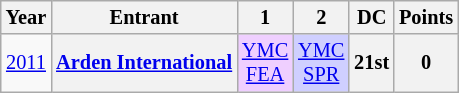<table class="wikitable" style="text-align:center; font-size:85%">
<tr>
<th>Year</th>
<th>Entrant</th>
<th>1</th>
<th>2</th>
<th>DC</th>
<th>Points</th>
</tr>
<tr>
<td><a href='#'>2011</a></td>
<th nowrap><a href='#'>Arden International</a></th>
<td style="background:#EFCFFF;"><a href='#'>YMC<br>FEA</a><br></td>
<td style="background:#CFCFFF;"><a href='#'>YMC<br>SPR</a><br></td>
<th>21st</th>
<th>0</th>
</tr>
</table>
